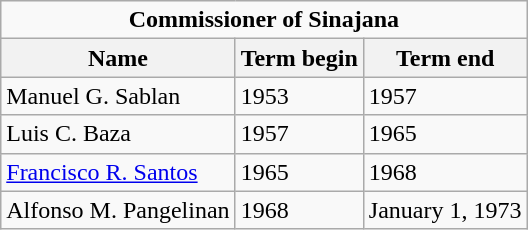<table class="wikitable">
<tr>
<td colspan="3" align=center><strong>Commissioner of Sinajana</strong></td>
</tr>
<tr>
<th>Name</th>
<th>Term begin</th>
<th>Term end</th>
</tr>
<tr>
<td>Manuel G. Sablan</td>
<td>1953</td>
<td>1957</td>
</tr>
<tr>
<td>Luis C. Baza</td>
<td>1957</td>
<td>1965</td>
</tr>
<tr>
<td><a href='#'>Francisco R. Santos</a></td>
<td>1965</td>
<td>1968</td>
</tr>
<tr>
<td>Alfonso M. Pangelinan</td>
<td>1968</td>
<td>January 1, 1973</td>
</tr>
</table>
